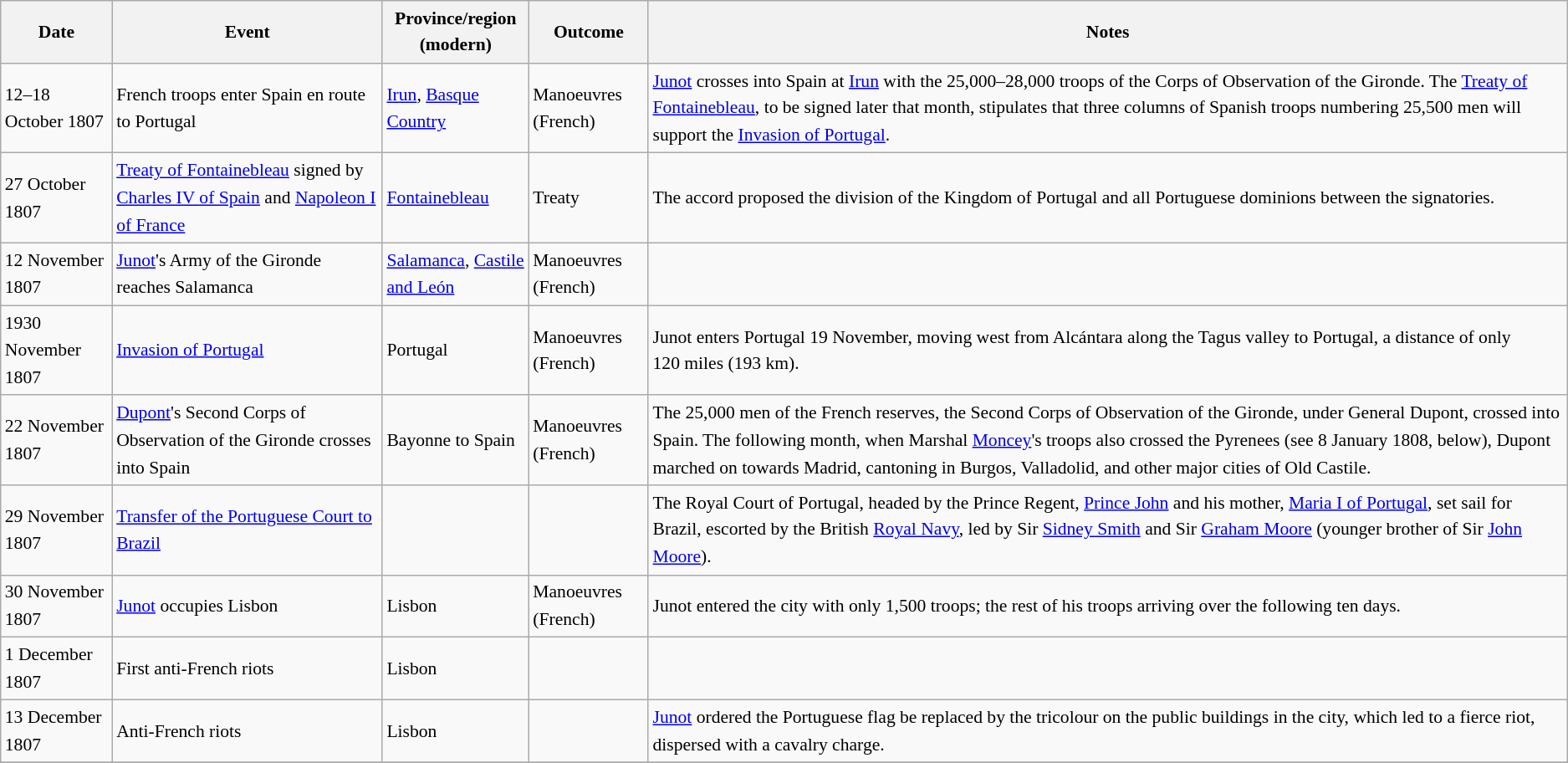<table class="wikitable sortable" style="font-size:90%; text-align:left; line-height:150%;">
<tr>
<th>Date</th>
<th>Event</th>
<th>Province/<wbr>region (modern)</th>
<th>Outcome</th>
<th>Notes</th>
</tr>
<tr>
<td data-sort-value="12 October 1807">12–18 October 1807</td>
<td>French troops enter Spain en route to Portugal</td>
<td><a href='#'>Irun</a>, <a href='#'>Basque Country</a></td>
<td>Manoeuvres (French)</td>
<td><a href='#'>Junot</a> crosses into Spain at <a href='#'>Irun</a> with the 25,000–28,000 troops of the Corps of Observation of the Gironde. The <a href='#'>Treaty of Fontainebleau</a>, to be signed later that month, stipulates that three columns of Spanish troops numbering 25,500 men will support the <a href='#'>Invasion of Portugal</a>.</td>
</tr>
<tr>
<td>27 October 1807</td>
<td><a href='#'>Treaty of Fontainebleau</a> signed by <a href='#'>Charles IV of Spain</a> and <a href='#'>Napoleon I of France</a></td>
<td><a href='#'>Fontainebleau</a></td>
<td>Treaty</td>
<td>The accord proposed the division of the Kingdom of Portugal and all Portuguese dominions between the signatories.</td>
</tr>
<tr>
<td>12 November 1807</td>
<td><a href='#'>Junot</a>'s Army of the Gironde reaches Salamanca</td>
<td><a href='#'>Salamanca</a>, <a href='#'>Castile and León</a></td>
<td>Manoeuvres (French)</td>
<td></td>
</tr>
<tr>
<td data-sort-value="19 November 1807">1930 November 1807</td>
<td><a href='#'>Invasion of Portugal</a></td>
<td>Portugal</td>
<td>Manoeuvres (French)</td>
<td>Junot enters Portugal 19 November, moving west from Alcántara along the Tagus valley to Portugal, a distance of only 120 miles (193 km).</td>
</tr>
<tr>
<td>22 November 1807</td>
<td><a href='#'>Dupont</a>'s Second Corps of Observation of the Gironde crosses into Spain</td>
<td>Bayonne to Spain</td>
<td>Manoeuvres (French)</td>
<td>The 25,000 men of the French reserves, the Second Corps of Observation of the Gironde, under General Dupont, crossed into Spain. The following month, when Marshal <a href='#'>Moncey</a>'s troops also crossed the Pyrenees (see 8 January 1808, below), Dupont marched on towards Madrid, cantoning in Burgos, Valladolid, and other major cities of Old Castile.</td>
</tr>
<tr>
<td>29 November 1807</td>
<td><a href='#'>Transfer of the Portuguese Court to Brazil</a></td>
<td></td>
<td></td>
<td>The Royal Court of Portugal, headed by the Prince Regent, <a href='#'>Prince John</a> and his mother, <a href='#'>Maria I of Portugal</a>, set sail for Brazil, escorted by the British <a href='#'>Royal Navy</a>, led by Sir <a href='#'>Sidney Smith</a> and Sir <a href='#'>Graham Moore</a> (younger brother of Sir <a href='#'>John Moore</a>).</td>
</tr>
<tr>
<td>30 November 1807</td>
<td><a href='#'>Junot</a> occupies Lisbon</td>
<td>Lisbon</td>
<td>Manoeuvres (French)</td>
<td>Junot entered the city with only 1,500 troops; the rest of his troops arriving over the following ten days.</td>
</tr>
<tr>
<td data-sort-value="1 December 1807">1 December 1807</td>
<td>First anti-French riots</td>
<td>Lisbon</td>
<td></td>
<td></td>
</tr>
<tr>
<td data-sort-value="13 December 1807">13 December 1807</td>
<td>Anti-French riots</td>
<td>Lisbon</td>
<td></td>
<td><a href='#'>Junot</a> ordered the Portuguese flag be replaced by the tricolour on the public buildings in the city, which led to a fierce riot, dispersed with a cavalry charge.</td>
</tr>
<tr>
</tr>
</table>
